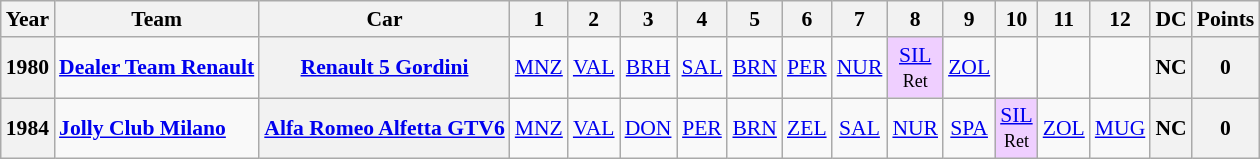<table class="wikitable" style="text-align:center; font-size:90%">
<tr>
<th>Year</th>
<th>Team</th>
<th>Car</th>
<th>1</th>
<th>2</th>
<th>3</th>
<th>4</th>
<th>5</th>
<th>6</th>
<th>7</th>
<th>8</th>
<th>9</th>
<th>10</th>
<th>11</th>
<th>12</th>
<th>DC</th>
<th>Points</th>
</tr>
<tr>
<th>1980</th>
<td align="left"> <strong><a href='#'>Dealer Team Renault</a></strong></td>
<th><a href='#'>Renault 5 Gordini</a></th>
<td><a href='#'>MNZ</a></td>
<td><a href='#'>VAL</a></td>
<td><a href='#'>BRH</a></td>
<td><a href='#'>SAL</a></td>
<td><a href='#'>BRN</a></td>
<td><a href='#'>PER</a></td>
<td><a href='#'>NUR</a></td>
<td style="background:#EFCFFF;"><a href='#'>SIL</a><br><small>Ret</small></td>
<td><a href='#'>ZOL</a></td>
<td></td>
<td></td>
<td></td>
<th>NC</th>
<th>0</th>
</tr>
<tr>
<th>1984</th>
<td align="left"> <strong><a href='#'>Jolly Club Milano</a></strong></td>
<th><a href='#'>Alfa Romeo Alfetta GTV6</a></th>
<td><a href='#'>MNZ</a></td>
<td><a href='#'>VAL</a></td>
<td><a href='#'>DON</a></td>
<td><a href='#'>PER</a></td>
<td><a href='#'>BRN</a></td>
<td><a href='#'>ZEL</a></td>
<td><a href='#'>SAL</a></td>
<td><a href='#'>NUR</a></td>
<td><a href='#'>SPA</a></td>
<td style="background:#EFCFFF;"><a href='#'>SIL</a><br><small>Ret</small></td>
<td><a href='#'>ZOL</a></td>
<td><a href='#'>MUG</a></td>
<th>NC</th>
<th>0</th>
</tr>
</table>
